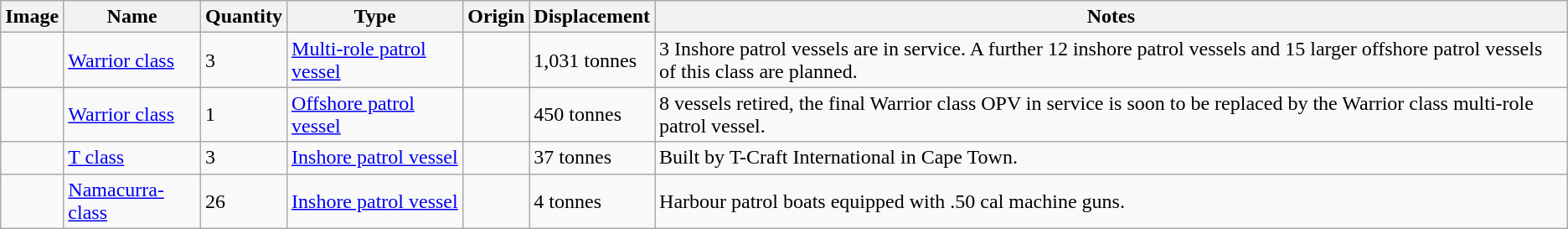<table class="wikitable">
<tr>
<th>Image</th>
<th>Name</th>
<th>Quantity</th>
<th>Type</th>
<th>Origin</th>
<th>Displacement</th>
<th>Notes</th>
</tr>
<tr>
<td></td>
<td><a href='#'>Warrior class</a></td>
<td>3</td>
<td><a href='#'>Multi-role patrol vessel</a></td>
<td></td>
<td>1,031 tonnes</td>
<td>3 Inshore patrol vessels are in service. A further 12 inshore patrol vessels and 15 larger offshore patrol vessels of this class are planned.</td>
</tr>
<tr>
<td></td>
<td><a href='#'>Warrior class</a></td>
<td>1</td>
<td><a href='#'>Offshore patrol vessel</a></td>
<td></td>
<td>450 tonnes</td>
<td>8 vessels retired, the final Warrior class OPV in service is soon to be replaced by the Warrior class multi-role patrol vessel.</td>
</tr>
<tr>
<td></td>
<td><a href='#'>T class</a></td>
<td>3</td>
<td><a href='#'>Inshore patrol vessel</a></td>
<td></td>
<td>37 tonnes</td>
<td>Built by T-Craft International in Cape Town.</td>
</tr>
<tr>
<td></td>
<td><a href='#'>Namacurra-class</a></td>
<td>26</td>
<td><a href='#'>Inshore patrol vessel</a></td>
<td></td>
<td>4 tonnes</td>
<td>Harbour patrol boats equipped with .50 cal machine guns.</td>
</tr>
</table>
